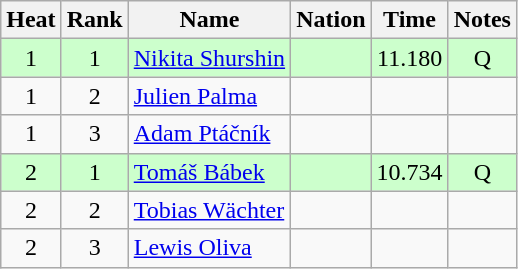<table class="wikitable sortable" style="text-align:center">
<tr>
<th>Heat</th>
<th>Rank</th>
<th>Name</th>
<th>Nation</th>
<th>Time</th>
<th>Notes</th>
</tr>
<tr bgcolor=ccffcc>
<td>1</td>
<td>1</td>
<td align=left><a href='#'>Nikita Shurshin</a></td>
<td align=left></td>
<td>11.180</td>
<td>Q</td>
</tr>
<tr>
<td>1</td>
<td>2</td>
<td align=left><a href='#'>Julien Palma</a></td>
<td align=left></td>
<td></td>
<td></td>
</tr>
<tr>
<td>1</td>
<td>3</td>
<td align=left><a href='#'>Adam Ptáčník</a></td>
<td align=left></td>
<td></td>
<td></td>
</tr>
<tr bgcolor=ccffcc>
<td>2</td>
<td>1</td>
<td align=left><a href='#'>Tomáš Bábek</a></td>
<td align=left></td>
<td>10.734</td>
<td>Q</td>
</tr>
<tr>
<td>2</td>
<td>2</td>
<td align=left><a href='#'>Tobias Wächter</a></td>
<td align=left></td>
<td></td>
<td></td>
</tr>
<tr>
<td>2</td>
<td>3</td>
<td align=left><a href='#'>Lewis Oliva</a></td>
<td align=left></td>
<td></td>
<td></td>
</tr>
</table>
